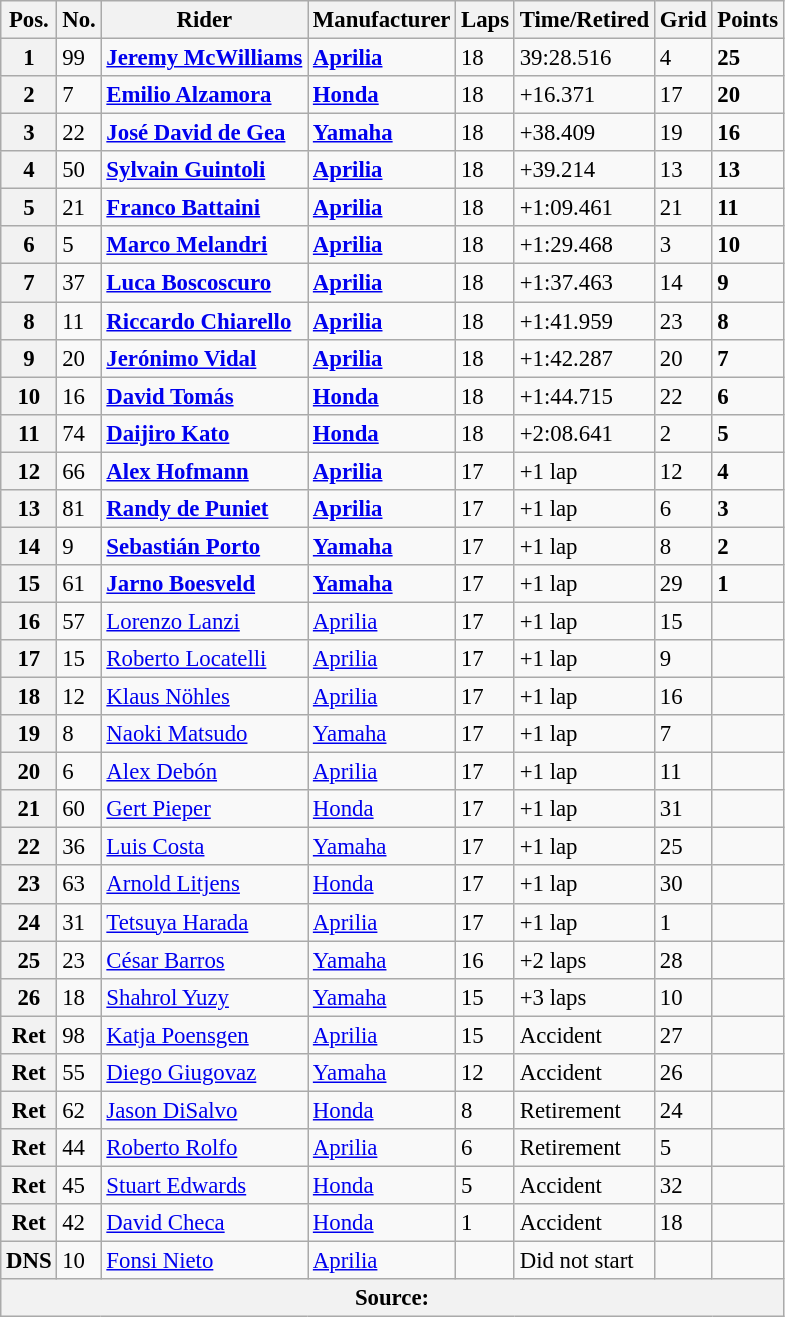<table class="wikitable" style="font-size: 95%;">
<tr>
<th>Pos.</th>
<th>No.</th>
<th>Rider</th>
<th>Manufacturer</th>
<th>Laps</th>
<th>Time/Retired</th>
<th>Grid</th>
<th>Points</th>
</tr>
<tr>
<th>1</th>
<td>99</td>
<td> <strong><a href='#'>Jeremy McWilliams</a></strong></td>
<td><strong><a href='#'>Aprilia</a></strong></td>
<td>18</td>
<td>39:28.516</td>
<td>4</td>
<td><strong>25</strong></td>
</tr>
<tr>
<th>2</th>
<td>7</td>
<td> <strong><a href='#'>Emilio Alzamora</a></strong></td>
<td><strong><a href='#'>Honda</a></strong></td>
<td>18</td>
<td>+16.371</td>
<td>17</td>
<td><strong>20</strong></td>
</tr>
<tr>
<th>3</th>
<td>22</td>
<td> <strong><a href='#'>José David de Gea</a></strong></td>
<td><strong><a href='#'>Yamaha</a></strong></td>
<td>18</td>
<td>+38.409</td>
<td>19</td>
<td><strong>16</strong></td>
</tr>
<tr>
<th>4</th>
<td>50</td>
<td> <strong><a href='#'>Sylvain Guintoli</a></strong></td>
<td><strong><a href='#'>Aprilia</a></strong></td>
<td>18</td>
<td>+39.214</td>
<td>13</td>
<td><strong>13</strong></td>
</tr>
<tr>
<th>5</th>
<td>21</td>
<td> <strong><a href='#'>Franco Battaini</a></strong></td>
<td><strong><a href='#'>Aprilia</a></strong></td>
<td>18</td>
<td>+1:09.461</td>
<td>21</td>
<td><strong>11</strong></td>
</tr>
<tr>
<th>6</th>
<td>5</td>
<td> <strong><a href='#'>Marco Melandri</a></strong></td>
<td><strong><a href='#'>Aprilia</a></strong></td>
<td>18</td>
<td>+1:29.468</td>
<td>3</td>
<td><strong>10</strong></td>
</tr>
<tr>
<th>7</th>
<td>37</td>
<td> <strong><a href='#'>Luca Boscoscuro</a></strong></td>
<td><strong><a href='#'>Aprilia</a></strong></td>
<td>18</td>
<td>+1:37.463</td>
<td>14</td>
<td><strong>9</strong></td>
</tr>
<tr>
<th>8</th>
<td>11</td>
<td> <strong><a href='#'>Riccardo Chiarello</a></strong></td>
<td><strong><a href='#'>Aprilia</a></strong></td>
<td>18</td>
<td>+1:41.959</td>
<td>23</td>
<td><strong>8</strong></td>
</tr>
<tr>
<th>9</th>
<td>20</td>
<td> <strong><a href='#'>Jerónimo Vidal</a></strong></td>
<td><strong><a href='#'>Aprilia</a></strong></td>
<td>18</td>
<td>+1:42.287</td>
<td>20</td>
<td><strong>7</strong></td>
</tr>
<tr>
<th>10</th>
<td>16</td>
<td> <strong><a href='#'>David Tomás</a></strong></td>
<td><strong><a href='#'>Honda</a></strong></td>
<td>18</td>
<td>+1:44.715</td>
<td>22</td>
<td><strong>6</strong></td>
</tr>
<tr>
<th>11</th>
<td>74</td>
<td> <strong><a href='#'>Daijiro Kato</a></strong></td>
<td><strong><a href='#'>Honda</a></strong></td>
<td>18</td>
<td>+2:08.641</td>
<td>2</td>
<td><strong>5</strong></td>
</tr>
<tr>
<th>12</th>
<td>66</td>
<td> <strong><a href='#'>Alex Hofmann</a></strong></td>
<td><strong><a href='#'>Aprilia</a></strong></td>
<td>17</td>
<td>+1 lap</td>
<td>12</td>
<td><strong>4</strong></td>
</tr>
<tr>
<th>13</th>
<td>81</td>
<td> <strong><a href='#'>Randy de Puniet</a></strong></td>
<td><strong><a href='#'>Aprilia</a></strong></td>
<td>17</td>
<td>+1 lap</td>
<td>6</td>
<td><strong>3</strong></td>
</tr>
<tr>
<th>14</th>
<td>9</td>
<td> <strong><a href='#'>Sebastián Porto</a></strong></td>
<td><strong><a href='#'>Yamaha</a></strong></td>
<td>17</td>
<td>+1 lap</td>
<td>8</td>
<td><strong>2</strong></td>
</tr>
<tr>
<th>15</th>
<td>61</td>
<td> <strong><a href='#'>Jarno Boesveld</a></strong></td>
<td><strong><a href='#'>Yamaha</a></strong></td>
<td>17</td>
<td>+1 lap</td>
<td>29</td>
<td><strong>1</strong></td>
</tr>
<tr>
<th>16</th>
<td>57</td>
<td> <a href='#'>Lorenzo Lanzi</a></td>
<td><a href='#'>Aprilia</a></td>
<td>17</td>
<td>+1 lap</td>
<td>15</td>
<td></td>
</tr>
<tr>
<th>17</th>
<td>15</td>
<td> <a href='#'>Roberto Locatelli</a></td>
<td><a href='#'>Aprilia</a></td>
<td>17</td>
<td>+1 lap</td>
<td>9</td>
<td></td>
</tr>
<tr>
<th>18</th>
<td>12</td>
<td> <a href='#'>Klaus Nöhles</a></td>
<td><a href='#'>Aprilia</a></td>
<td>17</td>
<td>+1 lap</td>
<td>16</td>
<td></td>
</tr>
<tr>
<th>19</th>
<td>8</td>
<td> <a href='#'>Naoki Matsudo</a></td>
<td><a href='#'>Yamaha</a></td>
<td>17</td>
<td>+1 lap</td>
<td>7</td>
<td></td>
</tr>
<tr>
<th>20</th>
<td>6</td>
<td> <a href='#'>Alex Debón</a></td>
<td><a href='#'>Aprilia</a></td>
<td>17</td>
<td>+1 lap</td>
<td>11</td>
<td></td>
</tr>
<tr>
<th>21</th>
<td>60</td>
<td> <a href='#'>Gert Pieper</a></td>
<td><a href='#'>Honda</a></td>
<td>17</td>
<td>+1 lap</td>
<td>31</td>
<td></td>
</tr>
<tr>
<th>22</th>
<td>36</td>
<td> <a href='#'>Luis Costa</a></td>
<td><a href='#'>Yamaha</a></td>
<td>17</td>
<td>+1 lap</td>
<td>25</td>
<td></td>
</tr>
<tr>
<th>23</th>
<td>63</td>
<td> <a href='#'>Arnold Litjens</a></td>
<td><a href='#'>Honda</a></td>
<td>17</td>
<td>+1 lap</td>
<td>30</td>
<td></td>
</tr>
<tr>
<th>24</th>
<td>31</td>
<td> <a href='#'>Tetsuya Harada</a></td>
<td><a href='#'>Aprilia</a></td>
<td>17</td>
<td>+1 lap</td>
<td>1</td>
<td></td>
</tr>
<tr>
<th>25</th>
<td>23</td>
<td> <a href='#'>César Barros</a></td>
<td><a href='#'>Yamaha</a></td>
<td>16</td>
<td>+2 laps</td>
<td>28</td>
<td></td>
</tr>
<tr>
<th>26</th>
<td>18</td>
<td> <a href='#'>Shahrol Yuzy</a></td>
<td><a href='#'>Yamaha</a></td>
<td>15</td>
<td>+3 laps</td>
<td>10</td>
<td></td>
</tr>
<tr>
<th>Ret</th>
<td>98</td>
<td> <a href='#'>Katja Poensgen</a></td>
<td><a href='#'>Aprilia</a></td>
<td>15</td>
<td>Accident</td>
<td>27</td>
<td></td>
</tr>
<tr>
<th>Ret</th>
<td>55</td>
<td> <a href='#'>Diego Giugovaz</a></td>
<td><a href='#'>Yamaha</a></td>
<td>12</td>
<td>Accident</td>
<td>26</td>
<td></td>
</tr>
<tr>
<th>Ret</th>
<td>62</td>
<td> <a href='#'>Jason DiSalvo</a></td>
<td><a href='#'>Honda</a></td>
<td>8</td>
<td>Retirement</td>
<td>24</td>
<td></td>
</tr>
<tr>
<th>Ret</th>
<td>44</td>
<td> <a href='#'>Roberto Rolfo</a></td>
<td><a href='#'>Aprilia</a></td>
<td>6</td>
<td>Retirement</td>
<td>5</td>
<td></td>
</tr>
<tr>
<th>Ret</th>
<td>45</td>
<td> <a href='#'>Stuart Edwards</a></td>
<td><a href='#'>Honda</a></td>
<td>5</td>
<td>Accident</td>
<td>32</td>
<td></td>
</tr>
<tr>
<th>Ret</th>
<td>42</td>
<td> <a href='#'>David Checa</a></td>
<td><a href='#'>Honda</a></td>
<td>1</td>
<td>Accident</td>
<td>18</td>
<td></td>
</tr>
<tr>
<th>DNS</th>
<td>10</td>
<td> <a href='#'>Fonsi Nieto</a></td>
<td><a href='#'>Aprilia</a></td>
<td></td>
<td>Did not start</td>
<td></td>
<td></td>
</tr>
<tr>
<th colspan=8>Source: </th>
</tr>
</table>
